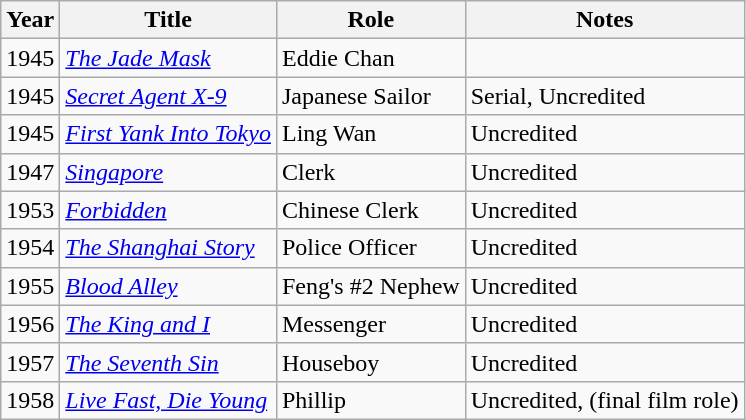<table class="wikitable">
<tr>
<th>Year</th>
<th>Title</th>
<th>Role</th>
<th>Notes</th>
</tr>
<tr>
<td>1945</td>
<td><em><a href='#'>The Jade Mask</a></em></td>
<td>Eddie Chan</td>
<td></td>
</tr>
<tr>
<td>1945</td>
<td><em><a href='#'>Secret Agent X-9</a></em></td>
<td>Japanese Sailor</td>
<td>Serial, Uncredited</td>
</tr>
<tr>
<td>1945</td>
<td><em><a href='#'>First Yank Into Tokyo</a></em></td>
<td>Ling Wan</td>
<td>Uncredited</td>
</tr>
<tr>
<td>1947</td>
<td><em><a href='#'>Singapore</a></em></td>
<td>Clerk</td>
<td>Uncredited</td>
</tr>
<tr>
<td>1953</td>
<td><em><a href='#'>Forbidden</a></em></td>
<td>Chinese Clerk</td>
<td>Uncredited</td>
</tr>
<tr>
<td>1954</td>
<td><em><a href='#'>The Shanghai Story</a></em></td>
<td>Police Officer</td>
<td>Uncredited</td>
</tr>
<tr>
<td>1955</td>
<td><em><a href='#'>Blood Alley</a></em></td>
<td>Feng's #2 Nephew</td>
<td>Uncredited</td>
</tr>
<tr>
<td>1956</td>
<td><em><a href='#'>The King and I</a></em></td>
<td>Messenger</td>
<td>Uncredited</td>
</tr>
<tr>
<td>1957</td>
<td><em><a href='#'>The Seventh Sin</a></em></td>
<td>Houseboy</td>
<td>Uncredited</td>
</tr>
<tr>
<td>1958</td>
<td><em><a href='#'>Live Fast, Die Young</a></em></td>
<td>Phillip</td>
<td>Uncredited, (final film role)</td>
</tr>
</table>
